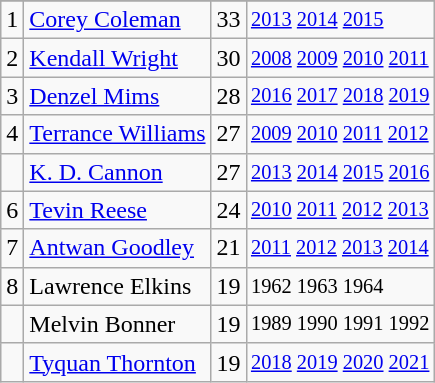<table class="wikitable">
<tr>
</tr>
<tr>
<td>1</td>
<td><a href='#'>Corey Coleman</a></td>
<td>33</td>
<td style="font-size:85%;"><a href='#'>2013</a> <a href='#'>2014</a> <a href='#'>2015</a></td>
</tr>
<tr>
<td>2</td>
<td><a href='#'>Kendall Wright</a></td>
<td>30</td>
<td style="font-size:85%;"><a href='#'>2008</a> <a href='#'>2009</a> <a href='#'>2010</a> <a href='#'>2011</a></td>
</tr>
<tr>
<td>3</td>
<td><a href='#'>Denzel Mims</a></td>
<td>28</td>
<td style="font-size:85%;"><a href='#'>2016</a> <a href='#'>2017</a> <a href='#'>2018</a> <a href='#'>2019</a></td>
</tr>
<tr>
<td>4</td>
<td><a href='#'>Terrance Williams</a></td>
<td>27</td>
<td style="font-size:85%;"><a href='#'>2009</a> <a href='#'>2010</a> <a href='#'>2011</a> <a href='#'>2012</a></td>
</tr>
<tr>
<td></td>
<td><a href='#'>K. D. Cannon</a></td>
<td>27</td>
<td style="font-size:85%;"><a href='#'>2013</a> <a href='#'>2014</a> <a href='#'>2015</a> <a href='#'>2016</a></td>
</tr>
<tr>
<td>6</td>
<td><a href='#'>Tevin Reese</a></td>
<td>24</td>
<td style="font-size:85%;"><a href='#'>2010</a> <a href='#'>2011</a> <a href='#'>2012</a> <a href='#'>2013</a></td>
</tr>
<tr>
<td>7</td>
<td><a href='#'>Antwan Goodley</a></td>
<td>21</td>
<td style="font-size:85%;"><a href='#'>2011</a> <a href='#'>2012</a> <a href='#'>2013</a> <a href='#'>2014</a></td>
</tr>
<tr>
<td>8</td>
<td>Lawrence Elkins</td>
<td>19</td>
<td style="font-size:85%;">1962 1963 1964</td>
</tr>
<tr>
<td></td>
<td>Melvin Bonner</td>
<td>19</td>
<td style="font-size:85%;">1989 1990 1991 1992</td>
</tr>
<tr>
<td></td>
<td><a href='#'>Tyquan Thornton</a></td>
<td>19</td>
<td style="font-size:85%;"><a href='#'>2018</a> <a href='#'>2019</a> <a href='#'>2020</a> <a href='#'>2021</a></td>
</tr>
</table>
